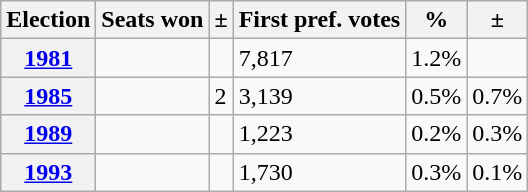<table class="wikitable">
<tr>
<th>Election</th>
<th>Seats won</th>
<th>±</th>
<th>First pref. votes</th>
<th>%</th>
<th>±</th>
</tr>
<tr>
<th><a href='#'>1981</a></th>
<td></td>
<td></td>
<td>7,817</td>
<td>1.2%</td>
<td></td>
</tr>
<tr>
<th><a href='#'>1985</a></th>
<td></td>
<td>2</td>
<td>3,139</td>
<td>0.5%</td>
<td>0.7%</td>
</tr>
<tr>
<th><a href='#'>1989</a></th>
<td></td>
<td></td>
<td>1,223</td>
<td>0.2%</td>
<td>0.3%</td>
</tr>
<tr>
<th><a href='#'>1993</a></th>
<td></td>
<td></td>
<td>1,730</td>
<td>0.3%</td>
<td>0.1%</td>
</tr>
</table>
